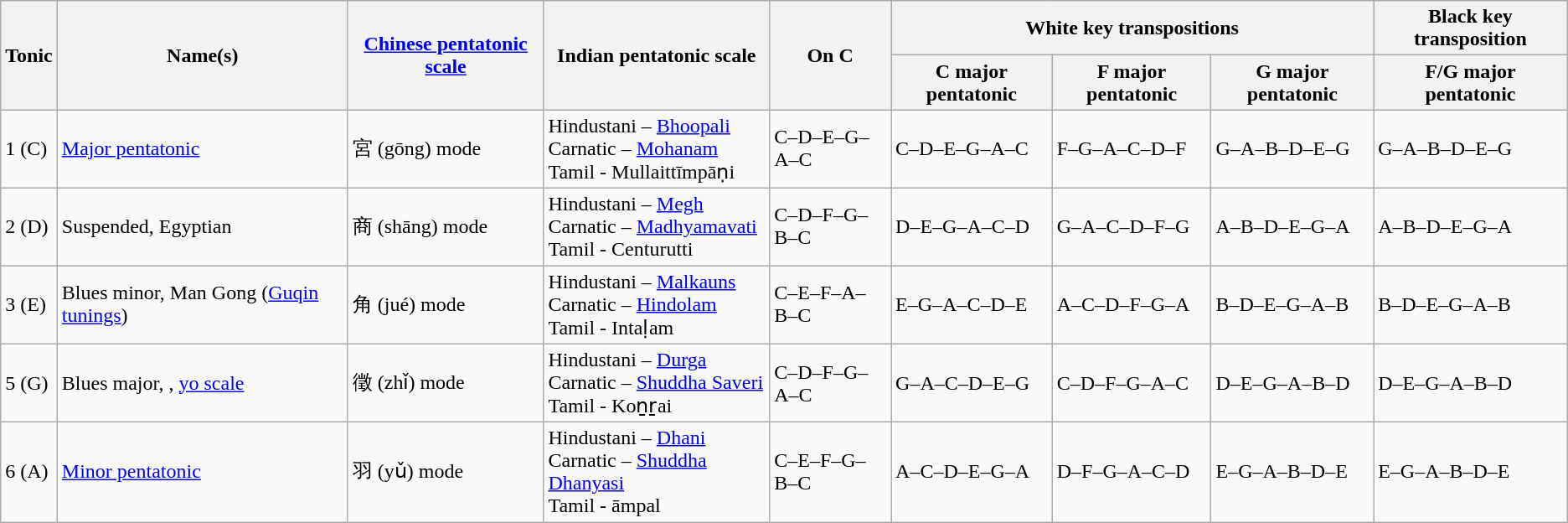<table class="wikitable">
<tr>
<th rowspan="2">Tonic</th>
<th rowspan="2">Name(s)</th>
<th rowspan="2"><a href='#'>Chinese pentatonic scale</a></th>
<th rowspan="2">Indian pentatonic scale</th>
<th rowspan="2">On C</th>
<th colspan="3">White key transpositions</th>
<th>Black key transposition</th>
</tr>
<tr>
<th>C major pentatonic</th>
<th>F major pentatonic</th>
<th>G major pentatonic</th>
<th>F/G major pentatonic</th>
</tr>
<tr>
<td>1 (C)</td>
<td><a href='#'>Major pentatonic</a></td>
<td>宮 (gōng) mode</td>
<td>Hindustani – <a href='#'>Bhoopali</a><br>Carnatic – <a href='#'>Mohanam</a><br>Tamil - Mullaittīmpāṇi</td>
<td>C–D–E–G–A–C</td>
<td>C–D–E–G–A–C</td>
<td>F–G–A–C–D–F</td>
<td>G–A–B–D–E–G</td>
<td>G–A–B–D–E–G</td>
</tr>
<tr>
<td>2 (D)</td>
<td>Suspended, Egyptian</td>
<td>商 (shāng) mode</td>
<td>Hindustani – <a href='#'>Megh</a><br>Carnatic – <a href='#'>Madhyamavati</a><br>Tamil - Centurutti</td>
<td>C–D–F–G–B–C</td>
<td>D–E–G–A–C–D</td>
<td>G–A–C–D–F–G</td>
<td>A–B–D–E–G–A</td>
<td>A–B–D–E–G–A</td>
</tr>
<tr>
<td>3 (E)</td>
<td>Blues minor, Man Gong (<a href='#'>Guqin tunings</a>)</td>
<td>角 (jué) mode</td>
<td>Hindustani – <a href='#'>Malkauns</a><br>Carnatic – <a href='#'>Hindolam</a><br>Tamil - Intaḷam</td>
<td>C–E–F–A–B–C</td>
<td>E–G–A–C–D–E</td>
<td>A–C–D–F–G–A</td>
<td>B–D–E–G–A–B</td>
<td>B–D–E–G–A–B</td>
</tr>
<tr>
<td>5 (G)</td>
<td>Blues major, , <a href='#'>yo scale</a></td>
<td>徵 (zhǐ) mode</td>
<td>Hindustani – <a href='#'>Durga</a><br>Carnatic – <a href='#'>Shuddha Saveri</a><br>Tamil - Koṉṟai</td>
<td>C–D–F–G–A–C</td>
<td>G–A–C–D–E–G</td>
<td>C–D–F–G–A–C</td>
<td>D–E–G–A–B–D</td>
<td>D–E–G–A–B–D</td>
</tr>
<tr>
<td>6 (A)</td>
<td><a href='#'>Minor pentatonic</a></td>
<td>羽 (yǔ) mode</td>
<td>Hindustani – <a href='#'>Dhani</a><br>Carnatic – <a href='#'>Shuddha Dhanyasi</a><br>Tamil - āmpal</td>
<td>C–E–F–G–B–C</td>
<td>A–C–D–E–G–A</td>
<td>D–F–G–A–C–D</td>
<td>E–G–A–B–D–E</td>
<td>E–G–A–B–D–E</td>
</tr>
</table>
